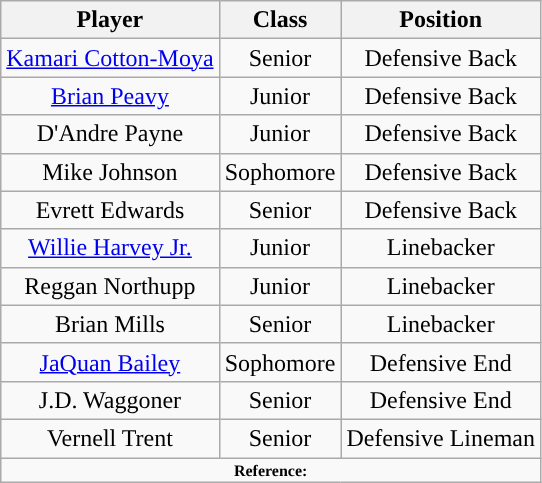<table class="wikitable" style="text-align: center">
<tr align=center>
<th>Player</th>
<th>Class</th>
<th>Position</th>
</tr>
<tr>
<td><a href='#'>Kamari Cotton-Moya</a></td>
<td>Senior</td>
<td>Defensive Back</td>
</tr>
<tr>
<td><a href='#'>Brian Peavy</a></td>
<td>Junior</td>
<td>Defensive Back</td>
</tr>
<tr>
<td>D'Andre Payne</td>
<td>Junior</td>
<td>Defensive Back</td>
</tr>
<tr>
<td>Mike Johnson</td>
<td>Sophomore</td>
<td>Defensive Back</td>
</tr>
<tr>
<td>Evrett Edwards</td>
<td>Senior</td>
<td>Defensive Back</td>
</tr>
<tr>
<td><a href='#'>Willie Harvey Jr.</a></td>
<td>Junior</td>
<td>Linebacker</td>
</tr>
<tr>
<td>Reggan Northupp</td>
<td>Junior</td>
<td>Linebacker</td>
</tr>
<tr>
<td>Brian Mills</td>
<td>Senior</td>
<td>Linebacker</td>
</tr>
<tr>
<td><a href='#'>JaQuan Bailey</a></td>
<td>Sophomore</td>
<td>Defensive End</td>
</tr>
<tr>
<td>J.D. Waggoner</td>
<td>Senior</td>
<td>Defensive End</td>
</tr>
<tr>
<td>Vernell Trent</td>
<td>Senior</td>
<td>Defensive Lineman</td>
</tr>
<tr>
<td colspan="3"  style="font-size:8pt; text-align:center;"><strong>Reference:</strong></td>
</tr>
</table>
